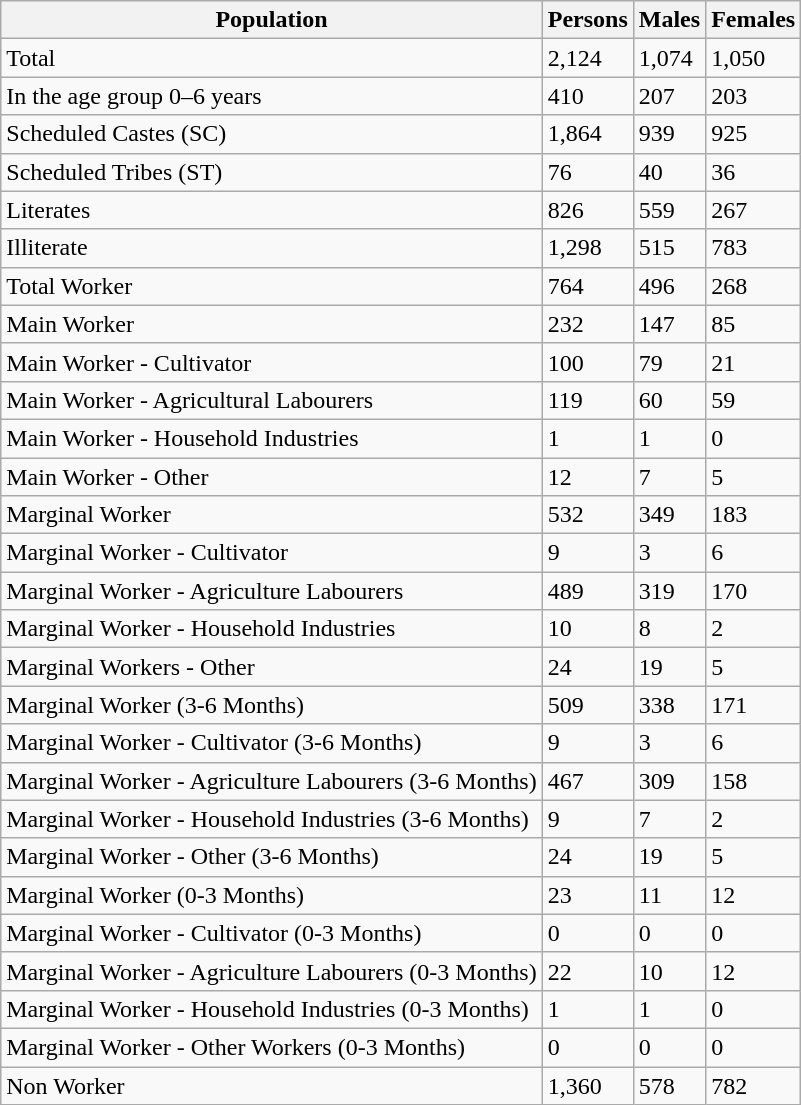<table class="wikitable">
<tr>
<th>Population</th>
<th>Persons</th>
<th>Males</th>
<th>Females</th>
</tr>
<tr>
<td>Total</td>
<td>2,124</td>
<td>1,074</td>
<td>1,050</td>
</tr>
<tr>
<td>In the age  group 0–6 years</td>
<td>410</td>
<td>207</td>
<td>203</td>
</tr>
<tr>
<td>Scheduled  Castes (SC)</td>
<td>1,864</td>
<td>939</td>
<td>925</td>
</tr>
<tr>
<td>Scheduled  Tribes (ST)</td>
<td>76</td>
<td>40</td>
<td>36</td>
</tr>
<tr>
<td>Literates</td>
<td>826</td>
<td>559</td>
<td>267</td>
</tr>
<tr>
<td>Illiterate</td>
<td>1,298</td>
<td>515</td>
<td>783</td>
</tr>
<tr>
<td>Total Worker</td>
<td>764</td>
<td>496</td>
<td>268</td>
</tr>
<tr>
<td>Main Worker</td>
<td>232</td>
<td>147</td>
<td>85</td>
</tr>
<tr>
<td>Main Worker -  Cultivator</td>
<td>100</td>
<td>79</td>
<td>21</td>
</tr>
<tr>
<td>Main Worker -  Agricultural Labourers</td>
<td>119</td>
<td>60</td>
<td>59</td>
</tr>
<tr>
<td>Main Worker -  Household Industries</td>
<td>1</td>
<td>1</td>
<td>0</td>
</tr>
<tr>
<td>Main Worker -  Other</td>
<td>12</td>
<td>7</td>
<td>5</td>
</tr>
<tr>
<td>Marginal  Worker</td>
<td>532</td>
<td>349</td>
<td>183</td>
</tr>
<tr>
<td>Marginal  Worker - Cultivator</td>
<td>9</td>
<td>3</td>
<td>6</td>
</tr>
<tr>
<td>Marginal  Worker - Agriculture Labourers</td>
<td>489</td>
<td>319</td>
<td>170</td>
</tr>
<tr>
<td>Marginal  Worker - Household Industries</td>
<td>10</td>
<td>8</td>
<td>2</td>
</tr>
<tr>
<td>Marginal  Workers - Other</td>
<td>24</td>
<td>19</td>
<td>5</td>
</tr>
<tr>
<td>Marginal  Worker (3-6 Months)</td>
<td>509</td>
<td>338</td>
<td>171</td>
</tr>
<tr>
<td>Marginal  Worker - Cultivator (3-6 Months)</td>
<td>9</td>
<td>3</td>
<td>6</td>
</tr>
<tr>
<td>Marginal  Worker - Agriculture Labourers (3-6 Months)</td>
<td>467</td>
<td>309</td>
<td>158</td>
</tr>
<tr>
<td>Marginal  Worker - Household Industries (3-6 Months)</td>
<td>9</td>
<td>7</td>
<td>2</td>
</tr>
<tr>
<td>Marginal  Worker - Other (3-6 Months)</td>
<td>24</td>
<td>19</td>
<td>5</td>
</tr>
<tr>
<td>Marginal  Worker (0-3 Months)</td>
<td>23</td>
<td>11</td>
<td>12</td>
</tr>
<tr>
<td>Marginal  Worker - Cultivator (0-3 Months)</td>
<td>0</td>
<td>0</td>
<td>0</td>
</tr>
<tr>
<td>Marginal  Worker - Agriculture Labourers (0-3 Months)</td>
<td>22</td>
<td>10</td>
<td>12</td>
</tr>
<tr>
<td>Marginal  Worker - Household Industries (0-3 Months)</td>
<td>1</td>
<td>1</td>
<td>0</td>
</tr>
<tr>
<td>Marginal  Worker - Other Workers (0-3 Months)</td>
<td>0</td>
<td>0</td>
<td>0</td>
</tr>
<tr>
<td>Non Worker</td>
<td>1,360</td>
<td>578</td>
<td>782</td>
</tr>
</table>
